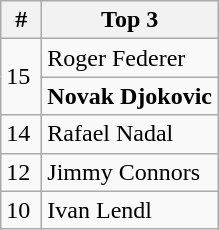<table class="wikitable" style="display:inline-table;">
<tr>
<th width=20>#</th>
<th>Top 3</th>
</tr>
<tr>
<td rowspan="2">15</td>
<td> Roger Federer</td>
</tr>
<tr>
<td> <strong>Novak Djokovic</strong></td>
</tr>
<tr>
<td>14</td>
<td> Rafael Nadal</td>
</tr>
<tr>
<td>12</td>
<td> Jimmy Connors</td>
</tr>
<tr>
<td>10</td>
<td> Ivan Lendl</td>
</tr>
</table>
